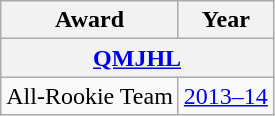<table class="wikitable">
<tr>
<th>Award</th>
<th>Year</th>
</tr>
<tr>
<th colspan="3"><a href='#'>QMJHL</a></th>
</tr>
<tr>
<td>All-Rookie Team</td>
<td><a href='#'>2013–14</a></td>
</tr>
</table>
